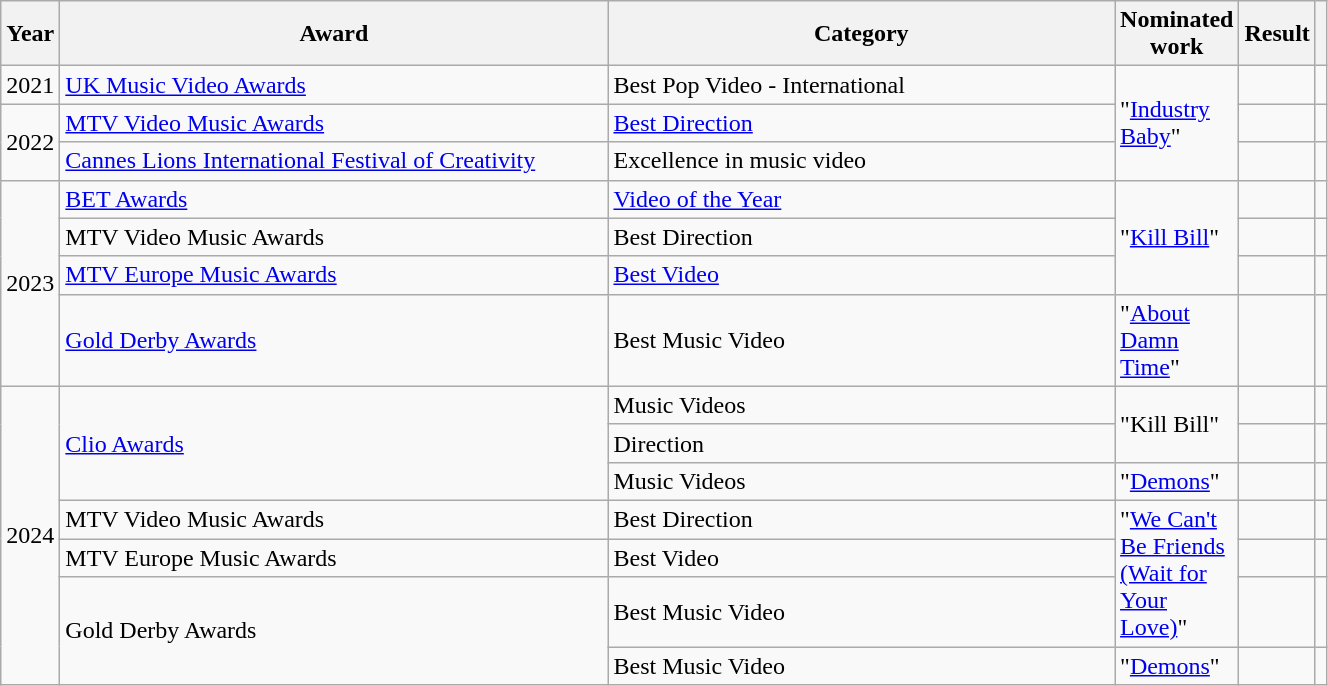<table class="wikitable plainrowheaders" style="width:70%;">
<tr>
<th scope="col" style="width:4%;">Year</th>
<th scope="col" style="width:50%;">Award</th>
<th scope="col" style="width:50%;">Category</th>
<th scope="col" style="width:75%;">Nominated work</th>
<th scope="col" style="width:6%;">Result</th>
<th scope="col" style="width:6%;"></th>
</tr>
<tr>
<td>2021</td>
<td><a href='#'>UK Music Video Awards</a></td>
<td>Best Pop Video - International</td>
<td rowspan="3">"<a href='#'>Industry Baby</a>"</td>
<td></td>
<td style="text-align:center;"></td>
</tr>
<tr>
<td rowspan="2">2022</td>
<td><a href='#'>MTV Video Music Awards</a></td>
<td><a href='#'>Best Direction</a></td>
<td></td>
<td style="text-align:center;"></td>
</tr>
<tr>
<td><a href='#'>Cannes Lions International Festival of Creativity</a></td>
<td>Excellence in music video</td>
<td></td>
<td style="text-align:center;"></td>
</tr>
<tr>
<td rowspan="4">2023</td>
<td><a href='#'>BET Awards</a></td>
<td><a href='#'>Video of the Year</a></td>
<td rowspan="3">"<a href='#'>Kill Bill</a>"</td>
<td></td>
<td style="text-align:center;"></td>
</tr>
<tr>
<td>MTV Video Music Awards</td>
<td>Best Direction</td>
<td></td>
<td style="text-align:center;"></td>
</tr>
<tr>
<td><a href='#'>MTV Europe Music Awards</a></td>
<td><a href='#'>Best Video</a></td>
<td></td>
<td style="text-align:center;"></td>
</tr>
<tr>
<td><a href='#'>Gold Derby Awards</a></td>
<td>Best Music Video</td>
<td>"<a href='#'>About Damn Time</a>"</td>
<td></td>
</tr>
<tr>
<td rowspan="7">2024</td>
<td rowspan="3"><a href='#'>Clio Awards</a></td>
<td>Music Videos</td>
<td rowspan="2">"Kill Bill"</td>
<td></td>
<td style="text-align:center;"></td>
</tr>
<tr>
<td>Direction</td>
<td></td>
<td style="text-align:center;"></td>
</tr>
<tr>
<td>Music Videos</td>
<td>"<a href='#'>Demons</a>"</td>
<td></td>
<td style="text-align:center;"></td>
</tr>
<tr>
<td>MTV Video Music Awards</td>
<td>Best Direction</td>
<td rowspan="3">"<a href='#'>We Can't Be Friends (Wait for Your Love)</a>"</td>
<td></td>
<td style="text-align:center;"></td>
</tr>
<tr>
<td>MTV Europe Music Awards</td>
<td>Best Video</td>
<td></td>
<td style="text-align:center;"></td>
</tr>
<tr>
<td rowspan="2">Gold Derby Awards</td>
<td>Best Music Video</td>
<td></td>
<td style="text-align:center;"></td>
</tr>
<tr>
<td>Best Music Video</td>
<td>"<a href='#'>Demons</a>"</td>
<td></td>
<td style="text-align:center;"></td>
</tr>
</table>
